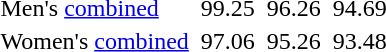<table>
<tr>
<td>Men's <a href='#'>combined</a><br></td>
<td></td>
<td align=center>99.25</td>
<td></td>
<td align=center>96.26</td>
<td></td>
<td align=center>94.69</td>
</tr>
<tr>
<td>Women's <a href='#'>combined</a><br></td>
<td></td>
<td align=center>97.06</td>
<td></td>
<td align=center>95.26</td>
<td></td>
<td align=center>93.48</td>
</tr>
</table>
